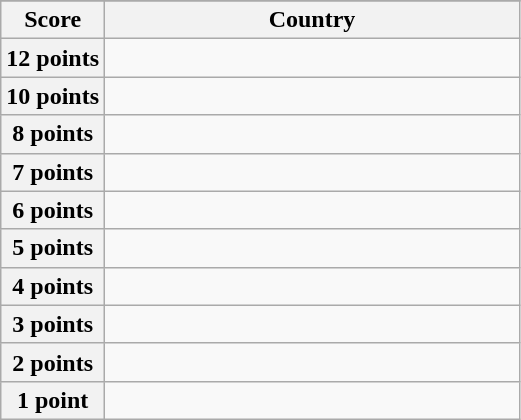<table class="wikitable">
<tr>
</tr>
<tr>
<th scope="col" width="20%">Score</th>
<th scope="col">Country</th>
</tr>
<tr>
<th scope="row">12 points</th>
<td></td>
</tr>
<tr>
<th scope="row">10 points</th>
<td></td>
</tr>
<tr>
<th scope="row">8 points</th>
<td></td>
</tr>
<tr>
<th scope="row">7 points</th>
<td></td>
</tr>
<tr>
<th scope="row">6 points</th>
<td></td>
</tr>
<tr>
<th scope="row">5 points</th>
<td></td>
</tr>
<tr>
<th scope="row">4 points</th>
<td></td>
</tr>
<tr>
<th scope="row">3 points</th>
<td></td>
</tr>
<tr>
<th scope="row">2 points</th>
<td></td>
</tr>
<tr>
<th scope="row">1 point</th>
<td></td>
</tr>
</table>
